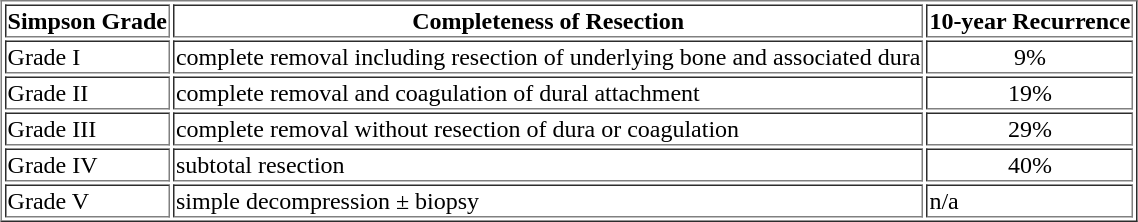<table border="1" style="margin:1em auto;">
<tr>
<th>Simpson Grade</th>
<th>Completeness of Resection</th>
<th>10-year Recurrence</th>
</tr>
<tr>
<td>Grade I</td>
<td>complete removal including resection of underlying bone and associated dura</td>
<td style="text-align:center;">9%</td>
</tr>
<tr>
<td>Grade II</td>
<td>complete removal and coagulation of dural attachment</td>
<td style="text-align:center;">19%</td>
</tr>
<tr>
<td>Grade III</td>
<td>complete removal without resection of dura or coagulation</td>
<td style="text-align:center;">29%</td>
</tr>
<tr>
<td>Grade IV</td>
<td>subtotal resection</td>
<td style="text-align:center;">40%</td>
</tr>
<tr>
<td>Grade V</td>
<td>simple decompression ± biopsy</td>
<td>n/a</td>
</tr>
</table>
